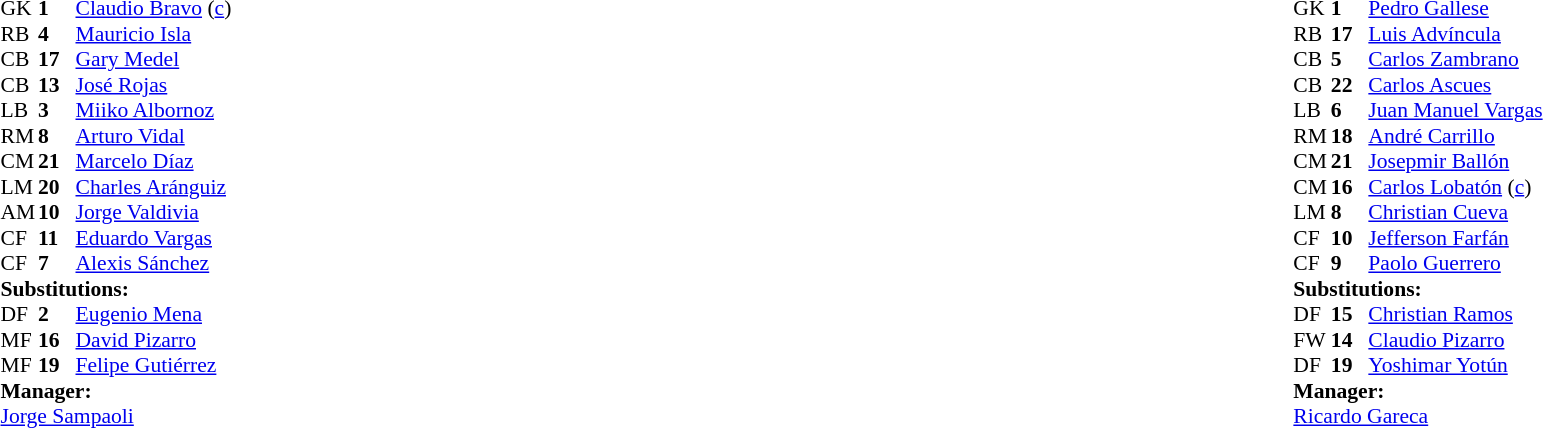<table width="100%">
<tr>
<td width="40%" valign="top"><br><table cellpadding="0" cellspacing="0" style="font-size:90%;">
<tr>
<th width="25"></th>
<th width="25"></th>
</tr>
<tr>
<td>GK</td>
<td><strong>1</strong></td>
<td><a href='#'>Claudio Bravo</a> (<a href='#'>c</a>)</td>
</tr>
<tr>
<td>RB</td>
<td><strong>4</strong></td>
<td><a href='#'>Mauricio Isla</a></td>
</tr>
<tr>
<td>CB</td>
<td><strong>17</strong></td>
<td><a href='#'>Gary Medel</a></td>
</tr>
<tr>
<td>CB</td>
<td><strong>13</strong></td>
<td><a href='#'>José Rojas</a></td>
</tr>
<tr>
<td>LB</td>
<td><strong>3</strong></td>
<td><a href='#'>Miiko Albornoz</a></td>
<td></td>
<td></td>
</tr>
<tr>
<td>RM</td>
<td><strong>8</strong></td>
<td><a href='#'>Arturo Vidal</a></td>
</tr>
<tr>
<td>CM</td>
<td><strong>21</strong></td>
<td><a href='#'>Marcelo Díaz</a></td>
<td></td>
<td></td>
</tr>
<tr>
<td>LM</td>
<td><strong>20</strong></td>
<td><a href='#'>Charles Aránguiz</a></td>
</tr>
<tr>
<td>AM</td>
<td><strong>10</strong></td>
<td><a href='#'>Jorge Valdivia</a></td>
<td></td>
<td></td>
</tr>
<tr>
<td>CF</td>
<td><strong>11</strong></td>
<td><a href='#'>Eduardo Vargas</a></td>
</tr>
<tr>
<td>CF</td>
<td><strong>7</strong></td>
<td><a href='#'>Alexis Sánchez</a></td>
</tr>
<tr>
<td colspan="3"><strong>Substitutions:</strong></td>
</tr>
<tr>
<td>DF</td>
<td><strong>2</strong></td>
<td><a href='#'>Eugenio Mena</a></td>
<td></td>
<td></td>
</tr>
<tr>
<td>MF</td>
<td><strong>16</strong></td>
<td><a href='#'>David Pizarro</a></td>
<td></td>
<td></td>
</tr>
<tr>
<td>MF</td>
<td><strong>19</strong></td>
<td><a href='#'>Felipe Gutiérrez</a></td>
<td></td>
<td></td>
</tr>
<tr>
<td colspan="3"><strong>Manager:</strong></td>
</tr>
<tr>
<td colspan="4"> <a href='#'>Jorge Sampaoli</a></td>
</tr>
</table>
</td>
<td valign="top"></td>
<td width="50%" valign="top"><br><table align="center" cellpadding="0" cellspacing="0" style="font-size:90%;">
<tr>
<th width="25"></th>
<th width="25"></th>
</tr>
<tr>
<td>GK</td>
<td><strong>1</strong></td>
<td><a href='#'>Pedro Gallese</a></td>
</tr>
<tr>
<td>RB</td>
<td><strong>17</strong></td>
<td><a href='#'>Luis Advíncula</a></td>
</tr>
<tr>
<td>CB</td>
<td><strong>5</strong></td>
<td><a href='#'>Carlos Zambrano</a></td>
<td></td>
<td></td>
</tr>
<tr>
<td>CB</td>
<td><strong>22</strong></td>
<td><a href='#'>Carlos Ascues</a></td>
</tr>
<tr>
<td>LB</td>
<td><strong>6</strong></td>
<td><a href='#'>Juan Manuel Vargas</a></td>
</tr>
<tr>
<td>RM</td>
<td><strong>18</strong></td>
<td><a href='#'>André Carrillo</a></td>
<td></td>
<td></td>
</tr>
<tr>
<td>CM</td>
<td><strong>21</strong></td>
<td><a href='#'>Josepmir Ballón</a></td>
</tr>
<tr>
<td>CM</td>
<td><strong>16</strong></td>
<td><a href='#'>Carlos Lobatón</a> (<a href='#'>c</a>)</td>
<td></td>
<td></td>
</tr>
<tr>
<td>LM</td>
<td><strong>8</strong></td>
<td><a href='#'>Christian Cueva</a></td>
<td></td>
<td></td>
</tr>
<tr>
<td>CF</td>
<td><strong>10</strong></td>
<td><a href='#'>Jefferson Farfán</a></td>
</tr>
<tr>
<td>CF</td>
<td><strong>9</strong></td>
<td><a href='#'>Paolo Guerrero</a></td>
</tr>
<tr>
<td colspan="3"><strong>Substitutions:</strong></td>
</tr>
<tr>
<td>DF</td>
<td><strong>15</strong></td>
<td><a href='#'>Christian Ramos</a></td>
<td></td>
<td></td>
</tr>
<tr>
<td>FW</td>
<td><strong>14</strong></td>
<td><a href='#'>Claudio Pizarro</a></td>
<td></td>
<td></td>
</tr>
<tr>
<td>DF</td>
<td><strong>19</strong></td>
<td><a href='#'>Yoshimar Yotún</a></td>
<td></td>
<td></td>
</tr>
<tr>
<td colspan="3"><strong>Manager:</strong></td>
</tr>
<tr>
<td colspan="4"> <a href='#'>Ricardo Gareca</a></td>
</tr>
</table>
</td>
</tr>
</table>
